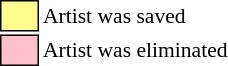<table class="toccolours"style="font-size: 90%; white-space: nowrap;">
<tr>
<td style="background:#fdfc8f; border:1px solid black;">      </td>
<td>Artist was saved</td>
</tr>
<tr>
<td style="background:pink; border:1px solid black;">      </td>
<td>Artist was eliminated</td>
</tr>
</table>
